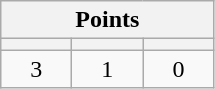<table class="wikitable" style="text-align: center;">
<tr>
<th colspan=10><strong>Points</strong></th>
</tr>
<tr>
<th style="width: 40px;"></th>
<th style="width: 40px;"></th>
<th style="width: 40px;"></th>
</tr>
<tr>
<td>3</td>
<td>1</td>
<td>0</td>
</tr>
</table>
